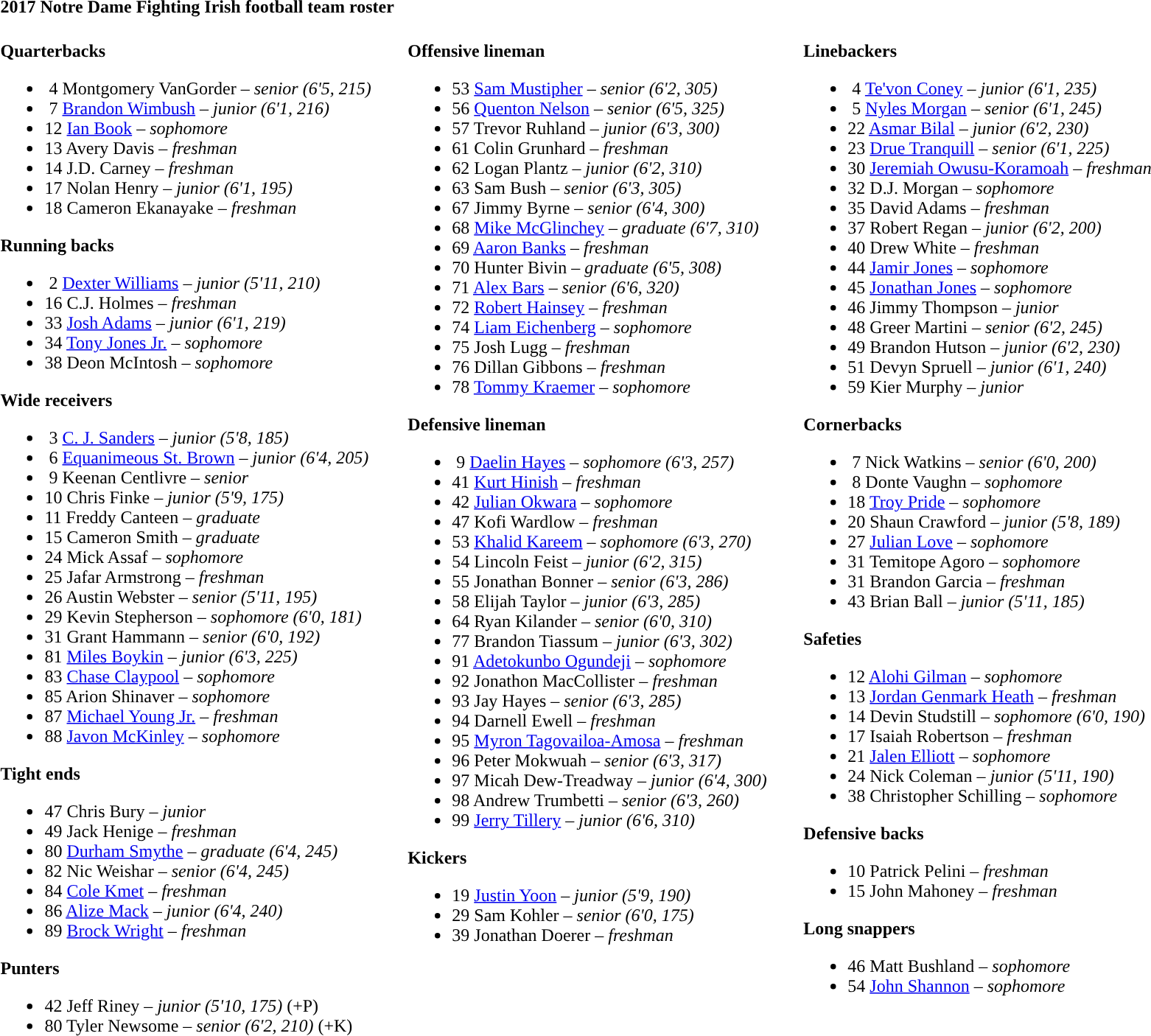<table class="toccolours" style="text-align: left;">
<tr>
<td colspan=11><strong>2017 Notre Dame Fighting Irish football team roster</strong></td>
</tr>
<tr>
<td valign="top"><br><strong>Quarterbacks</strong><ul><li> 4  Montgomery VanGorder – <em>senior (6'5, 215)</em> </li><li> 7  <a href='#'>Brandon Wimbush</a> – <em>junior (6'1, 216)</em> </li><li>12  <a href='#'>Ian Book</a> – <em>sophomore</em> </li><li>13  Avery Davis – <em>freshman</em></li><li>14  J.D. Carney – <em>freshman</em></li><li>17  Nolan Henry – <em>junior (6'1, 195)</em> </li><li>18  Cameron Ekanayake – <em>freshman</em></li></ul><strong>Running backs</strong><ul><li> 2  <a href='#'>Dexter Williams</a> – <em>junior (5'11, 210)</em></li><li>16  C.J. Holmes – <em>freshman</em></li><li>33  <a href='#'>Josh Adams</a> – <em>junior (6'1, 219)</em></li><li>34  <a href='#'>Tony Jones Jr.</a> – <em>sophomore</em> </li><li>38  Deon McIntosh – <em>sophomore</em> </li></ul><strong>Wide receivers</strong><ul><li> 3  <a href='#'>C. J. Sanders</a> – <em>junior (5'8, 185)</em></li><li> 6  <a href='#'>Equanimeous St. Brown</a> – <em>junior (6'4, 205)</em></li><li> 9  Keenan Centlivre – <em>senior</em></li><li>10  Chris Finke – <em>junior (5'9, 175)</em> </li><li>11  Freddy Canteen – <em>graduate</em> </li><li>15  Cameron Smith – <em>graduate</em></li><li>24  Mick Assaf – <em>sophomore</em></li><li>25  Jafar Armstrong – <em>freshman</em></li><li>26  Austin Webster – <em>senior (5'11, 195)</em></li><li>29  Kevin Stepherson – <em>sophomore (6'0, 181)</em></li><li>31  Grant Hammann – <em>senior (6'0, 192)</em></li><li>81  <a href='#'>Miles Boykin</a> – <em>junior (6'3, 225)</em> </li><li>83  <a href='#'>Chase Claypool</a> – <em>sophomore</em></li><li>85  Arion Shinaver – <em>sophomore</em></li><li>87  <a href='#'>Michael Young Jr.</a> – <em>freshman</em></li><li>88  <a href='#'>Javon McKinley</a> – <em>sophomore</em></li></ul><strong>Tight ends</strong><ul><li>47  Chris Bury – <em>junior</em></li><li>49  Jack Henige – <em>freshman</em></li><li>80  <a href='#'>Durham Smythe</a> – <em>graduate (6'4, 245)</em></li><li>82  Nic Weishar – <em>senior (6'4, 245)</em> </li><li>84  <a href='#'>Cole Kmet</a> – <em>freshman</em></li><li>86  <a href='#'>Alize Mack</a> – <em>junior (6'4, 240)</em> </li><li>89  <a href='#'>Brock Wright</a> – <em>freshman</em></li></ul><strong>Punters</strong><ul><li>42  Jeff Riney – <em>junior (5'10, 175)</em> (+P)</li><li>80  Tyler Newsome – <em>senior (6'2, 210)</em> (+K)</li></ul></td>
<td width="25"> </td>
<td valign="top"><br><strong>Offensive lineman</strong><ul><li>53  <a href='#'>Sam Mustipher</a> – <em>senior (6'2, 305)</em> </li><li>56  <a href='#'>Quenton Nelson</a> – <em>senior (6'5, 325)</em> </li><li>57  Trevor Ruhland – <em>junior (6'3, 300)</em> </li><li>61  Colin Grunhard – <em>freshman</em></li><li>62  Logan Plantz – <em>junior (6'2, 310)</em></li><li>63  Sam Bush – <em>senior (6'3, 305)</em></li><li>67  Jimmy Byrne – <em>senior (6'4, 300)</em></li><li>68  <a href='#'>Mike McGlinchey</a> – <em>graduate (6'7, 310)</em></li><li>69  <a href='#'>Aaron Banks</a> – <em>freshman</em></li><li>70  Hunter Bivin – <em>graduate (6'5, 308)</em></li><li>71  <a href='#'>Alex Bars</a> – <em>senior (6'6, 320)</em> </li><li>72  <a href='#'>Robert Hainsey</a> – <em>freshman</em></li><li>74  <a href='#'>Liam Eichenberg</a> – <em>sophomore</em> </li><li>75  Josh Lugg – <em>freshman</em></li><li>76  Dillan Gibbons – <em>freshman</em></li><li>78  <a href='#'>Tommy Kraemer</a> – <em>sophomore</em> </li></ul><strong>Defensive lineman</strong><ul><li> 9  <a href='#'>Daelin Hayes</a> – <em>sophomore (6'3, 257)</em></li><li>41  <a href='#'>Kurt Hinish</a> – <em>freshman</em></li><li>42  <a href='#'>Julian Okwara</a> – <em>sophomore</em></li><li>47 Kofi Wardlow – <em>freshman</em></li><li>53  <a href='#'>Khalid Kareem</a> – <em>sophomore (6'3, 270)</em></li><li>54  Lincoln Feist – <em>junior (6'2, 315)</em></li><li>55  Jonathan Bonner – <em>senior (6'3, 286)</em> </li><li>58  Elijah Taylor – <em>junior (6'3, 285)</em> </li><li>64  Ryan Kilander – <em>senior (6'0, 310)</em></li><li>77  Brandon Tiassum – <em>junior (6'3, 302)</em> </li><li>91  <a href='#'>Adetokunbo Ogundeji</a> – <em>sophomore</em> </li><li>92  Jonathon MacCollister – <em>freshman</em></li><li>93  Jay Hayes – <em>senior (6'3, 285)</em> </li><li>94  Darnell Ewell – <em>freshman</em></li><li>95  <a href='#'>Myron Tagovailoa-Amosa</a> – <em>freshman</em></li><li>96  Peter Mokwuah – <em>senior (6'3, 317)</em> </li><li>97  Micah Dew-Treadway – <em>junior (6'4, 300)</em> </li><li>98  Andrew Trumbetti – <em>senior (6'3, 260)</em></li><li>99  <a href='#'>Jerry Tillery</a> – <em>junior (6'6, 310)</em></li></ul><strong>Kickers</strong><ul><li>19  <a href='#'>Justin Yoon</a> – <em>junior (5'9, 190)</em></li><li>29  Sam Kohler – <em>senior (6'0, 175)</em></li><li>39  Jonathan Doerer – <em>freshman</em></li></ul></td>
<td width="25"> </td>
<td valign="top"><br><strong>Linebackers</strong><ul><li> 4  <a href='#'>Te'von Coney</a> – <em>junior (6'1, 235)</em></li><li> 5  <a href='#'>Nyles Morgan</a> – <em>senior (6'1, 245)</em></li><li>22  <a href='#'>Asmar Bilal</a> – <em>junior (6'2, 230)</em></li><li>23  <a href='#'>Drue Tranquill</a> – <em>senior (6'1, 225)</em> </li><li>30  <a href='#'>Jeremiah Owusu-Koramoah</a> – <em>freshman</em></li><li>32  D.J. Morgan – <em>sophomore</em> </li><li>35  David Adams – <em>freshman</em></li><li>37  Robert Regan – <em>junior (6'2, 200)</em></li><li>40  Drew White – <em>freshman</em></li><li>44  <a href='#'>Jamir Jones</a> – <em>sophomore</em></li><li>45  <a href='#'>Jonathan Jones</a> – <em>sophomore</em> </li><li>46  Jimmy Thompson – <em>junior</em></li><li>48  Greer Martini – <em>senior (6'2, 245)</em></li><li>49  Brandon Hutson – <em>junior (6'2, 230)</em></li><li>51  Devyn Spruell – <em>junior (6'1, 240)</em></li><li>59  Kier Murphy – <em>junior</em></li></ul><strong>Cornerbacks</strong><ul><li> 7  Nick Watkins – <em>senior (6'0, 200)</em> </li><li> 8  Donte Vaughn – <em>sophomore</em></li><li>18  <a href='#'>Troy Pride</a> – <em>sophomore</em></li><li>20  Shaun Crawford – <em>junior (5'8, 189)</em> </li><li>27  <a href='#'>Julian Love</a> – <em>sophomore</em></li><li>31  Temitope Agoro – <em>sophomore</em></li><li>31  Brandon Garcia – <em>freshman</em></li><li>43  Brian Ball – <em>junior (5'11, 185)</em></li></ul><strong>Safeties</strong><ul><li>12  <a href='#'>Alohi Gilman</a> – <em>sophomore</em></li><li>13  <a href='#'>Jordan Genmark Heath</a> – <em>freshman</em></li><li>14  Devin Studstill – <em>sophomore (6'0, 190)</em></li><li>17  Isaiah Robertson – <em>freshman</em></li><li>21  <a href='#'>Jalen Elliott</a> – <em>sophomore</em></li><li>24  Nick Coleman – <em>junior (5'11, 190)</em></li><li>38  Christopher Schilling – <em>sophomore</em></li></ul><strong>Defensive backs</strong><ul><li>10  Patrick Pelini – <em>freshman</em></li><li>15  John Mahoney – <em>freshman</em></li></ul><strong>Long snappers</strong><ul><li>46  Matt Bushland – <em>sophomore</em></li><li>54  <a href='#'>John Shannon</a> – <em>sophomore</em> </li></ul></td>
</tr>
</table>
